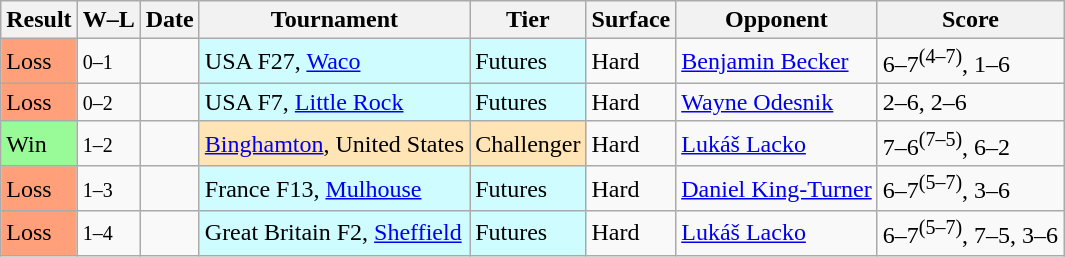<table class="sortable wikitable">
<tr>
<th>Result</th>
<th class="unsortable">W–L</th>
<th>Date</th>
<th>Tournament</th>
<th>Tier</th>
<th>Surface</th>
<th>Opponent</th>
<th class="unsortable">Score</th>
</tr>
<tr>
<td style="background:#ffa07a;">Loss</td>
<td><small>0–1</small></td>
<td></td>
<td style="background:#cffcff;">USA F27, <a href='#'>Waco</a></td>
<td style="background:#cffcff;">Futures</td>
<td>Hard</td>
<td> <a href='#'>Benjamin Becker</a></td>
<td>6–7<sup>(4–7)</sup>, 1–6</td>
</tr>
<tr>
<td style="background:#ffa07a;">Loss</td>
<td><small>0–2</small></td>
<td></td>
<td style="background:#cffcff;">USA F7, <a href='#'>Little Rock</a></td>
<td style="background:#cffcff;">Futures</td>
<td>Hard</td>
<td> <a href='#'>Wayne Odesnik</a></td>
<td>2–6, 2–6</td>
</tr>
<tr>
<td style="background:#98fb98;">Win</td>
<td><small>1–2</small></td>
<td></td>
<td style="background:moccasin;"><a href='#'>Binghamton</a>, United States</td>
<td style="background:moccasin;">Challenger</td>
<td>Hard</td>
<td> <a href='#'>Lukáš Lacko</a></td>
<td>7–6<sup>(7–5)</sup>, 6–2</td>
</tr>
<tr>
<td style="background:#ffa07a;">Loss</td>
<td><small>1–3</small></td>
<td></td>
<td style="background:#cffcff;">France F13, <a href='#'>Mulhouse</a></td>
<td style="background:#cffcff;">Futures</td>
<td>Hard</td>
<td> <a href='#'>Daniel King-Turner</a></td>
<td>6–7<sup>(5–7)</sup>, 3–6</td>
</tr>
<tr>
<td style="background:#ffa07a;">Loss</td>
<td><small>1–4</small></td>
<td></td>
<td style="background:#cffcff;">Great Britain F2, <a href='#'>Sheffield</a></td>
<td style="background:#cffcff;">Futures</td>
<td>Hard</td>
<td> <a href='#'>Lukáš Lacko</a></td>
<td>6–7<sup>(5–7)</sup>, 7–5, 3–6</td>
</tr>
</table>
